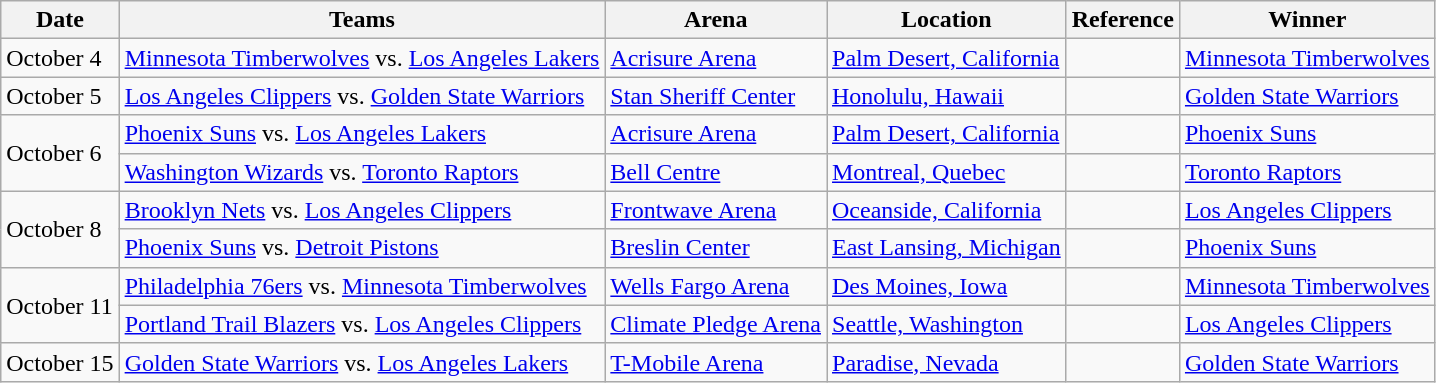<table class="wikitable">
<tr>
<th>Date</th>
<th>Teams</th>
<th>Arena</th>
<th>Location</th>
<th>Reference</th>
<th>Winner</th>
</tr>
<tr>
<td>October 4</td>
<td><a href='#'>Minnesota Timberwolves</a> vs. <a href='#'>Los Angeles Lakers</a></td>
<td><a href='#'>Acrisure Arena</a></td>
<td><a href='#'>Palm Desert, California</a></td>
<td></td>
<td><a href='#'>Minnesota Timberwolves</a></td>
</tr>
<tr>
<td>October 5</td>
<td><a href='#'>Los Angeles Clippers</a> vs. <a href='#'>Golden State Warriors</a></td>
<td><a href='#'>Stan Sheriff Center</a></td>
<td><a href='#'>Honolulu, Hawaii</a></td>
<td></td>
<td><a href='#'>Golden State Warriors</a></td>
</tr>
<tr>
<td rowspan=2>October 6</td>
<td><a href='#'>Phoenix Suns</a> vs. <a href='#'>Los Angeles Lakers</a></td>
<td><a href='#'>Acrisure Arena</a></td>
<td><a href='#'>Palm Desert, California</a></td>
<td></td>
<td><a href='#'>Phoenix Suns</a></td>
</tr>
<tr>
<td><a href='#'>Washington Wizards</a> vs. <a href='#'>Toronto Raptors</a></td>
<td><a href='#'>Bell Centre</a></td>
<td><a href='#'>Montreal, Quebec</a></td>
<td></td>
<td><a href='#'>Toronto Raptors</a></td>
</tr>
<tr>
<td rowspan=2>October 8</td>
<td><a href='#'>Brooklyn Nets</a> vs. <a href='#'>Los Angeles Clippers</a></td>
<td><a href='#'>Frontwave Arena</a></td>
<td><a href='#'>Oceanside, California</a></td>
<td></td>
<td><a href='#'>Los Angeles Clippers</a></td>
</tr>
<tr>
<td><a href='#'>Phoenix Suns</a> vs. <a href='#'>Detroit Pistons</a></td>
<td><a href='#'>Breslin Center</a></td>
<td><a href='#'>East Lansing, Michigan</a></td>
<td></td>
<td><a href='#'>Phoenix Suns</a></td>
</tr>
<tr>
<td rowspan=2>October 11</td>
<td><a href='#'>Philadelphia 76ers</a> vs. <a href='#'>Minnesota Timberwolves</a></td>
<td><a href='#'>Wells Fargo Arena</a></td>
<td><a href='#'>Des Moines, Iowa</a></td>
<td></td>
<td><a href='#'>Minnesota Timberwolves</a></td>
</tr>
<tr>
<td><a href='#'>Portland Trail Blazers</a> vs. <a href='#'>Los Angeles Clippers</a></td>
<td><a href='#'>Climate Pledge Arena</a></td>
<td><a href='#'>Seattle, Washington</a></td>
<td></td>
<td><a href='#'>Los Angeles Clippers</a></td>
</tr>
<tr>
<td>October 15</td>
<td><a href='#'>Golden State Warriors</a> vs. <a href='#'>Los Angeles Lakers</a></td>
<td><a href='#'>T-Mobile Arena</a></td>
<td><a href='#'>Paradise, Nevada</a></td>
<td></td>
<td><a href='#'>Golden State Warriors</a></td>
</tr>
</table>
